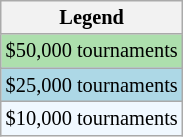<table class=wikitable style="font-size:85%">
<tr>
<th>Legend</th>
</tr>
<tr style="background:#addfad;">
<td>$50,000 tournaments</td>
</tr>
<tr style="background:lightblue;">
<td>$25,000 tournaments</td>
</tr>
<tr style="background:#f0f8ff;">
<td>$10,000 tournaments</td>
</tr>
</table>
